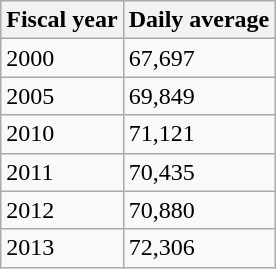<table class="wikitable">
<tr>
<th>Fiscal year</th>
<th>Daily average</th>
</tr>
<tr>
<td>2000</td>
<td>67,697</td>
</tr>
<tr>
<td>2005</td>
<td>69,849</td>
</tr>
<tr>
<td>2010</td>
<td>71,121</td>
</tr>
<tr>
<td>2011</td>
<td>70,435</td>
</tr>
<tr>
<td>2012</td>
<td>70,880</td>
</tr>
<tr>
<td>2013</td>
<td>72,306</td>
</tr>
</table>
